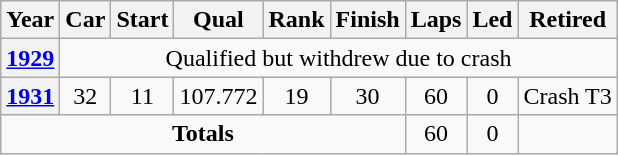<table class="wikitable" style="text-align:center">
<tr>
<th>Year</th>
<th>Car</th>
<th>Start</th>
<th>Qual</th>
<th>Rank</th>
<th>Finish</th>
<th>Laps</th>
<th>Led</th>
<th>Retired</th>
</tr>
<tr>
<th><a href='#'>1929</a></th>
<td colspan=8>Qualified but withdrew due to crash</td>
</tr>
<tr>
<th><a href='#'>1931</a></th>
<td>32</td>
<td>11</td>
<td>107.772</td>
<td>19</td>
<td>30</td>
<td>60</td>
<td>0</td>
<td>Crash T3</td>
</tr>
<tr>
<td colspan=6><strong>Totals</strong></td>
<td>60</td>
<td>0</td>
<td></td>
</tr>
</table>
